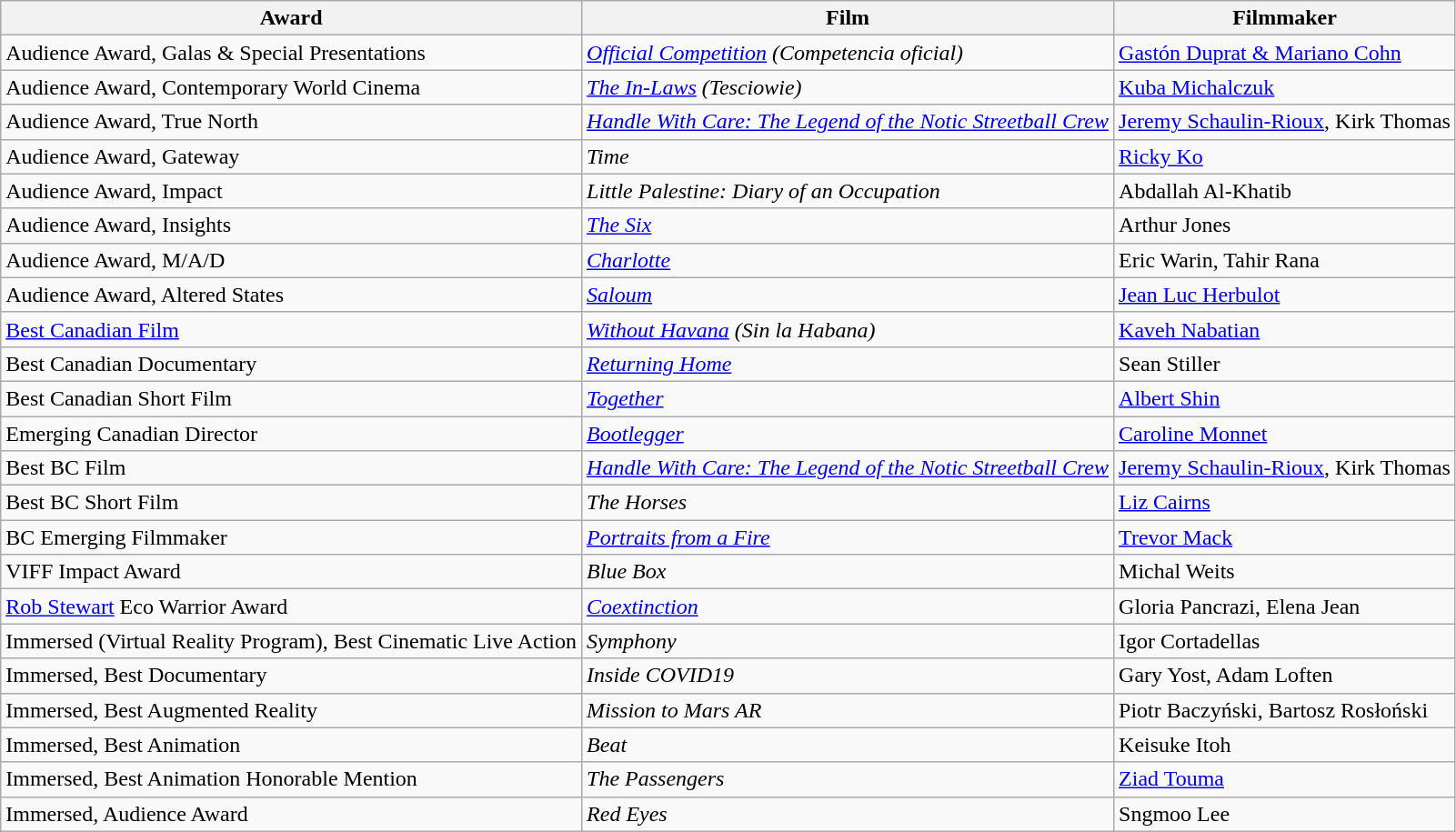<table class="wikitable">
<tr>
<th>Award</th>
<th>Film</th>
<th>Filmmaker</th>
</tr>
<tr>
<td>Audience Award, Galas & Special Presentations</td>
<td><em><a href='#'>Official Competition</a> (Competencia oficial)</em></td>
<td><a href='#'>Gastón Duprat & Mariano Cohn</a></td>
</tr>
<tr>
<td>Audience Award, Contemporary World Cinema</td>
<td><em><a href='#'>The In-Laws</a> (Tesciowie)</em></td>
<td><a href='#'>Kuba Michalczuk</a></td>
</tr>
<tr>
<td>Audience Award, True North</td>
<td><em><a href='#'>Handle With Care: The Legend of the Notic Streetball Crew</a></em></td>
<td><a href='#'>Jeremy Schaulin-Rioux</a>, Kirk Thomas</td>
</tr>
<tr>
<td>Audience Award, Gateway</td>
<td><em>Time</em></td>
<td><a href='#'>Ricky Ko</a></td>
</tr>
<tr>
<td>Audience Award, Impact</td>
<td><em>Little Palestine: Diary of an Occupation</em></td>
<td>Abdallah Al-Khatib</td>
</tr>
<tr>
<td>Audience Award, Insights</td>
<td><em><a href='#'>The Six</a></em></td>
<td>Arthur Jones</td>
</tr>
<tr>
<td>Audience Award, M/A/D</td>
<td><em><a href='#'>Charlotte</a></em></td>
<td>Eric Warin, Tahir Rana</td>
</tr>
<tr>
<td>Audience Award, Altered States</td>
<td><em><a href='#'>Saloum</a></em></td>
<td><a href='#'>Jean Luc Herbulot</a></td>
</tr>
<tr>
<td><a href='#'>Best Canadian Film</a></td>
<td><em><a href='#'>Without Havana</a> (Sin la Habana)</em></td>
<td><a href='#'>Kaveh Nabatian</a></td>
</tr>
<tr>
<td>Best Canadian Documentary</td>
<td><em><a href='#'>Returning Home</a></em></td>
<td>Sean Stiller</td>
</tr>
<tr>
<td>Best Canadian Short Film</td>
<td><em><a href='#'>Together</a></em></td>
<td><a href='#'>Albert Shin</a></td>
</tr>
<tr>
<td>Emerging Canadian Director</td>
<td><em><a href='#'>Bootlegger</a></em></td>
<td><a href='#'>Caroline Monnet</a></td>
</tr>
<tr>
<td>Best BC Film</td>
<td><em><a href='#'>Handle With Care: The Legend of the Notic Streetball Crew</a></em></td>
<td><a href='#'>Jeremy Schaulin-Rioux</a>, Kirk Thomas</td>
</tr>
<tr>
<td>Best BC Short Film</td>
<td><em>The Horses</em></td>
<td><a href='#'>Liz Cairns</a></td>
</tr>
<tr>
<td>BC Emerging Filmmaker</td>
<td><em><a href='#'>Portraits from a Fire</a></em></td>
<td><a href='#'>Trevor Mack</a></td>
</tr>
<tr>
<td>VIFF Impact Award</td>
<td><em>Blue Box</em></td>
<td>Michal Weits</td>
</tr>
<tr>
<td><a href='#'>Rob Stewart</a> Eco Warrior Award</td>
<td><em><a href='#'>Coextinction</a></em></td>
<td>Gloria Pancrazi, Elena Jean</td>
</tr>
<tr>
<td>Immersed (Virtual Reality Program), Best Cinematic Live Action</td>
<td><em>Symphony</em></td>
<td>Igor Cortadellas</td>
</tr>
<tr>
<td>Immersed, Best Documentary</td>
<td><em>Inside COVID19</em></td>
<td>Gary Yost, Adam Loften</td>
</tr>
<tr>
<td>Immersed, Best Augmented Reality</td>
<td><em>Mission to Mars AR</em></td>
<td>Piotr Baczyński, Bartosz Rosłoński</td>
</tr>
<tr>
<td>Immersed, Best Animation</td>
<td><em>Beat</em></td>
<td>Keisuke Itoh</td>
</tr>
<tr>
<td>Immersed, Best Animation Honorable Mention</td>
<td><em>The Passengers</em></td>
<td><a href='#'>Ziad Touma</a></td>
</tr>
<tr>
<td>Immersed, Audience Award</td>
<td><em>Red Eyes</em></td>
<td>Sngmoo Lee</td>
</tr>
</table>
